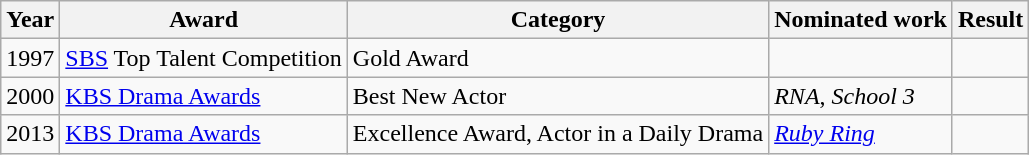<table class="wikitable">
<tr>
<th>Year</th>
<th>Award</th>
<th>Category</th>
<th>Nominated work</th>
<th>Result</th>
</tr>
<tr>
<td>1997</td>
<td><a href='#'>SBS</a> Top Talent Competition</td>
<td>Gold Award</td>
<td></td>
<td></td>
</tr>
<tr>
<td>2000</td>
<td><a href='#'>KBS Drama Awards</a></td>
<td>Best New Actor</td>
<td><em>RNA</em>, <em>School 3</em></td>
<td></td>
</tr>
<tr>
<td>2013</td>
<td><a href='#'>KBS Drama Awards</a></td>
<td>Excellence Award, Actor in a Daily Drama</td>
<td><em><a href='#'>Ruby Ring</a></em></td>
<td></td>
</tr>
</table>
